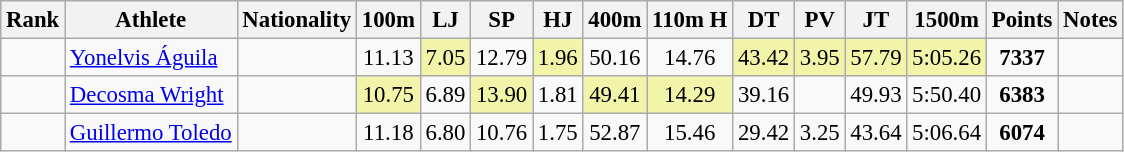<table class="wikitable sortable" style=" text-align:center;font-size:95%">
<tr>
<th>Rank</th>
<th>Athlete</th>
<th>Nationality</th>
<th>100m</th>
<th>LJ</th>
<th>SP</th>
<th>HJ</th>
<th>400m</th>
<th>110m H</th>
<th>DT</th>
<th>PV</th>
<th>JT</th>
<th>1500m</th>
<th>Points</th>
<th>Notes</th>
</tr>
<tr>
<td></td>
<td align=left><a href='#'>Yonelvis Águila</a></td>
<td align=left></td>
<td>11.13</td>
<td bgcolor=#F2F5A9>7.05</td>
<td>12.79</td>
<td bgcolor=#F2F5A9>1.96</td>
<td>50.16</td>
<td>14.76</td>
<td bgcolor=#F2F5A9>43.42</td>
<td bgcolor=#F2F5A9>3.95</td>
<td bgcolor=#F2F5A9>57.79</td>
<td bgcolor=#F2F5A9>5:05.26</td>
<td><strong>7337</strong></td>
<td></td>
</tr>
<tr>
<td></td>
<td align=left><a href='#'>Decosma Wright</a></td>
<td align=left></td>
<td bgcolor=#F2F5A9>10.75</td>
<td>6.89</td>
<td bgcolor=#F2F5A9>13.90</td>
<td>1.81</td>
<td bgcolor=#F2F5A9>49.41</td>
<td bgcolor=#F2F5A9>14.29</td>
<td>39.16</td>
<td></td>
<td>49.93</td>
<td>5:50.40</td>
<td><strong>6383</strong></td>
<td></td>
</tr>
<tr>
<td></td>
<td align=left><a href='#'>Guillermo Toledo</a></td>
<td align=left></td>
<td>11.18</td>
<td>6.80</td>
<td>10.76</td>
<td>1.75</td>
<td>52.87</td>
<td>15.46</td>
<td>29.42</td>
<td>3.25</td>
<td>43.64</td>
<td>5:06.64</td>
<td><strong>6074</strong></td>
<td></td>
</tr>
</table>
